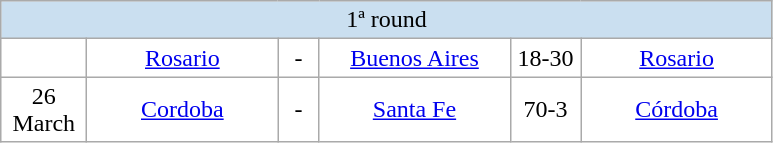<table class="wikitable" style="text-align:center">
<tr style="background:#cadff0;">
<td style="text-align:center;" colspan="6">1ª round</td>
</tr>
<tr style="background:#fff;">
<td width=50></td>
<td width=120><a href='#'>Rosario</a></td>
<td width=20>-</td>
<td width=120><a href='#'>Buenos Aires</a></td>
<td width=40>18-30</td>
<td width=120><a href='#'>Rosario</a></td>
</tr>
<tr style="background:#fff;">
<td width=50>26 March</td>
<td width=120><a href='#'>Cordoba</a></td>
<td width=20>-</td>
<td width=120><a href='#'>Santa Fe</a></td>
<td width=40>70-3</td>
<td width=120><a href='#'>Córdoba</a></td>
</tr>
</table>
